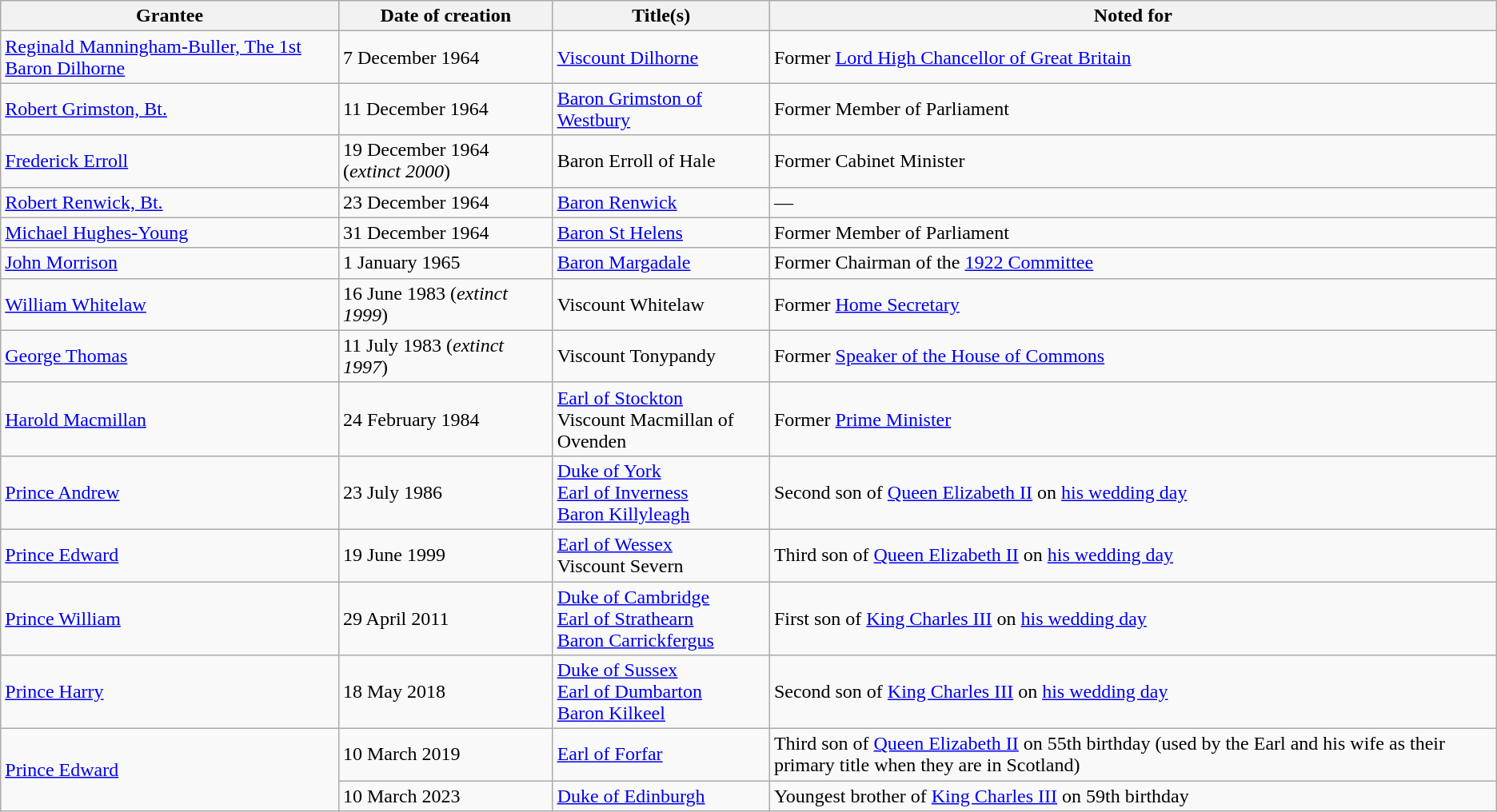<table class="wikitable">
<tr>
<th>Grantee</th>
<th>Date of creation</th>
<th>Title(s)</th>
<th>Noted for</th>
</tr>
<tr>
<td><a href='#'>Reginald Manningham-Buller, The 1st Baron Dilhorne</a></td>
<td>7 December 1964</td>
<td><a href='#'>Viscount Dilhorne</a></td>
<td>Former <a href='#'>Lord High Chancellor of Great Britain</a></td>
</tr>
<tr>
<td><a href='#'>Robert Grimston, Bt.</a></td>
<td>11 December 1964</td>
<td><a href='#'>Baron Grimston of Westbury</a></td>
<td>Former Member of Parliament</td>
</tr>
<tr>
<td><a href='#'>Frederick Erroll</a></td>
<td>19 December 1964 (<em>extinct 2000</em>)</td>
<td>Baron Erroll of Hale</td>
<td>Former Cabinet Minister</td>
</tr>
<tr>
<td><a href='#'>Robert Renwick, Bt.</a></td>
<td>23 December 1964</td>
<td><a href='#'>Baron Renwick</a></td>
<td>—</td>
</tr>
<tr>
<td><a href='#'>Michael Hughes-Young</a></td>
<td>31 December 1964</td>
<td><a href='#'>Baron St Helens</a></td>
<td>Former Member of Parliament</td>
</tr>
<tr>
<td><a href='#'>John Morrison</a></td>
<td>1 January 1965</td>
<td><a href='#'>Baron Margadale</a></td>
<td>Former Chairman of the <a href='#'>1922 Committee</a></td>
</tr>
<tr>
<td><a href='#'>William Whitelaw</a></td>
<td>16 June 1983 (<em>extinct 1999</em>)</td>
<td>Viscount Whitelaw</td>
<td>Former <a href='#'>Home Secretary</a></td>
</tr>
<tr>
<td><a href='#'>George Thomas</a></td>
<td>11 July 1983 (<em>extinct 1997</em>)</td>
<td>Viscount Tonypandy</td>
<td>Former <a href='#'>Speaker of the House of Commons</a></td>
</tr>
<tr>
<td><a href='#'>Harold Macmillan</a></td>
<td>24 February 1984</td>
<td><a href='#'>Earl of Stockton</a><br>Viscount Macmillan of Ovenden</td>
<td>Former <a href='#'>Prime Minister</a></td>
</tr>
<tr>
<td><a href='#'>Prince Andrew</a></td>
<td>23 July 1986</td>
<td><a href='#'>Duke of York</a><br><a href='#'>Earl of Inverness</a><br><a href='#'>Baron Killyleagh</a></td>
<td>Second son of <a href='#'>Queen Elizabeth II</a> on <a href='#'>his wedding day</a></td>
</tr>
<tr>
<td><a href='#'>Prince Edward</a></td>
<td>19 June 1999</td>
<td><a href='#'>Earl of Wessex</a><br>Viscount Severn</td>
<td>Third son of <a href='#'>Queen Elizabeth II</a> on <a href='#'>his wedding day</a></td>
</tr>
<tr>
<td><a href='#'>Prince William</a></td>
<td>29 April 2011</td>
<td><a href='#'>Duke of Cambridge</a><br><a href='#'>Earl of Strathearn</a><br><a href='#'>Baron Carrickfergus</a></td>
<td>First son of <a href='#'>King Charles III</a> on <a href='#'>his wedding day</a></td>
</tr>
<tr>
<td><a href='#'>Prince Harry</a></td>
<td>18 May 2018</td>
<td><a href='#'>Duke of Sussex</a><br><a href='#'>Earl of Dumbarton</a><br><a href='#'>Baron Kilkeel</a></td>
<td>Second son of <a href='#'>King Charles III</a> on <a href='#'>his wedding day</a></td>
</tr>
<tr>
<td rowspan="2"><a href='#'>Prince Edward</a></td>
<td>10 March 2019</td>
<td><a href='#'>Earl of Forfar</a></td>
<td>Third son of <a href='#'>Queen Elizabeth II</a> on 55th birthday (used by the Earl and his wife as their primary title when they are in Scotland)</td>
</tr>
<tr>
<td rowspan="2">10 March 2023</td>
<td><a href='#'>Duke of Edinburgh</a></td>
<td>Youngest brother of <a href='#'>King Charles III</a> on 59th birthday</td>
</tr>
</table>
